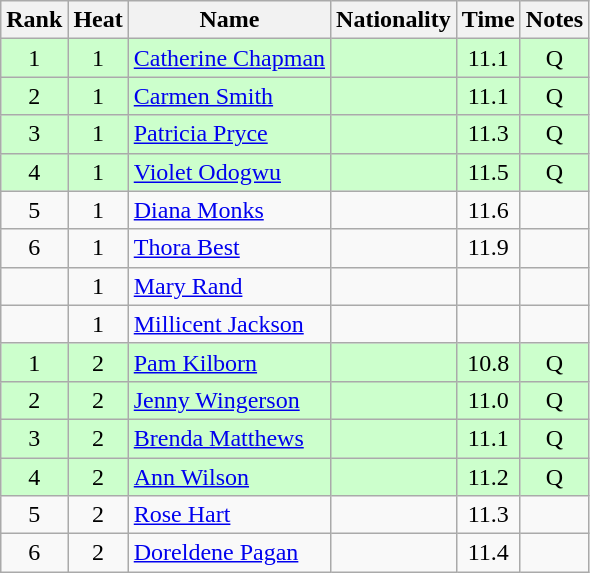<table class="wikitable sortable" style="text-align:center;">
<tr>
<th scope="col">Rank</th>
<th scope="col">Heat</th>
<th scope="col">Name</th>
<th scope="col">Nationality</th>
<th scope="col">Time</th>
<th scope="col">Notes</th>
</tr>
<tr style="background-color: #ccffcc;">
<td>1</td>
<td>1</td>
<td style="text-align: left;"><a href='#'>Catherine Chapman</a></td>
<td style="text-align: left;"></td>
<td>11.1</td>
<td>Q</td>
</tr>
<tr style="background-color: #ccffcc;">
<td>2</td>
<td>1</td>
<td style="text-align: left;"><a href='#'>Carmen Smith</a></td>
<td style="text-align: left;"></td>
<td>11.1</td>
<td>Q</td>
</tr>
<tr style="background-color: #ccffcc;">
<td>3</td>
<td>1</td>
<td style="text-align: left;"><a href='#'>Patricia Pryce</a></td>
<td style="text-align: left;"></td>
<td>11.3</td>
<td>Q</td>
</tr>
<tr style="background-color: #ccffcc;">
<td>4</td>
<td>1</td>
<td style="text-align: left;"><a href='#'>Violet Odogwu</a></td>
<td style="text-align: left;"></td>
<td>11.5</td>
<td>Q</td>
</tr>
<tr>
<td>5</td>
<td>1</td>
<td style="text-align: left;"><a href='#'>Diana Monks</a></td>
<td style="text-align: left;"></td>
<td>11.6</td>
<td></td>
</tr>
<tr>
<td>6</td>
<td>1</td>
<td style="text-align: left;"><a href='#'>Thora Best</a></td>
<td style="text-align: left;"></td>
<td>11.9</td>
<td></td>
</tr>
<tr>
<td></td>
<td>1</td>
<td style="text-align: left;"><a href='#'>Mary Rand</a></td>
<td style="text-align: left;"></td>
<td></td>
<td></td>
</tr>
<tr>
<td></td>
<td>1</td>
<td style="text-align: left;"><a href='#'>Millicent Jackson</a></td>
<td style="text-align: left;"></td>
<td></td>
<td></td>
</tr>
<tr style="background-color: #ccffcc;">
<td>1</td>
<td>2</td>
<td style="text-align: left;"><a href='#'>Pam Kilborn</a></td>
<td style="text-align: left;"></td>
<td>10.8</td>
<td>Q</td>
</tr>
<tr style="background-color: #ccffcc;">
<td>2</td>
<td>2</td>
<td style="text-align: left;"><a href='#'>Jenny Wingerson</a></td>
<td style="text-align: left;"></td>
<td>11.0</td>
<td>Q</td>
</tr>
<tr style="background-color: #ccffcc;">
<td>3</td>
<td>2</td>
<td style="text-align: left;"><a href='#'>Brenda Matthews</a></td>
<td style="text-align: left;"></td>
<td>11.1</td>
<td>Q</td>
</tr>
<tr style="background-color: #ccffcc;">
<td>4</td>
<td>2</td>
<td style="text-align: left;"><a href='#'>Ann Wilson</a></td>
<td style="text-align: left;"></td>
<td>11.2</td>
<td>Q</td>
</tr>
<tr>
<td>5</td>
<td>2</td>
<td style="text-align: left;"><a href='#'>Rose Hart</a></td>
<td style="text-align: left;"></td>
<td>11.3</td>
<td></td>
</tr>
<tr>
<td>6</td>
<td>2</td>
<td style="text-align: left;"><a href='#'>Doreldene Pagan</a></td>
<td style="text-align: left;"></td>
<td>11.4</td>
<td></td>
</tr>
</table>
